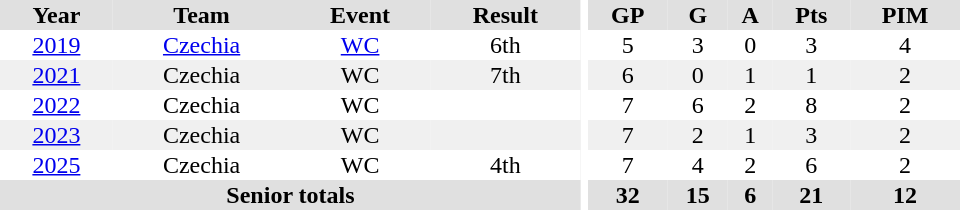<table border="0" cellpadding="1" cellspacing="0" style="text-align:center; width:40em">
<tr ALIGN="centre" bgcolor="#e0e0e0">
<th>Year</th>
<th>Team</th>
<th>Event</th>
<th>Result</th>
<th rowspan="99" bgcolor="#ffffff"></th>
<th>GP</th>
<th>G</th>
<th>A</th>
<th>Pts</th>
<th>PIM</th>
</tr>
<tr>
<td><a href='#'>2019</a></td>
<td><a href='#'>Czechia</a></td>
<td><a href='#'>WC</a></td>
<td>6th</td>
<td>5</td>
<td>3</td>
<td>0</td>
<td>3</td>
<td>4</td>
</tr>
<tr bgcolor="#f0f0f0">
<td><a href='#'>2021</a></td>
<td>Czechia</td>
<td>WC</td>
<td>7th</td>
<td>6</td>
<td>0</td>
<td>1</td>
<td>1</td>
<td>2</td>
</tr>
<tr>
<td><a href='#'>2022</a></td>
<td>Czechia</td>
<td>WC</td>
<td></td>
<td>7</td>
<td>6</td>
<td>2</td>
<td>8</td>
<td>2</td>
</tr>
<tr bgcolor="#f0f0f0">
<td><a href='#'>2023</a></td>
<td>Czechia</td>
<td>WC</td>
<td></td>
<td>7</td>
<td>2</td>
<td>1</td>
<td>3</td>
<td>2</td>
</tr>
<tr>
<td><a href='#'>2025</a></td>
<td>Czechia</td>
<td>WC</td>
<td>4th</td>
<td>7</td>
<td>4</td>
<td>2</td>
<td>6</td>
<td>2</td>
</tr>
<tr bgcolor="#e0e0e0">
<th colspan="4">Senior totals</th>
<th>32</th>
<th>15</th>
<th>6</th>
<th>21</th>
<th>12</th>
</tr>
</table>
